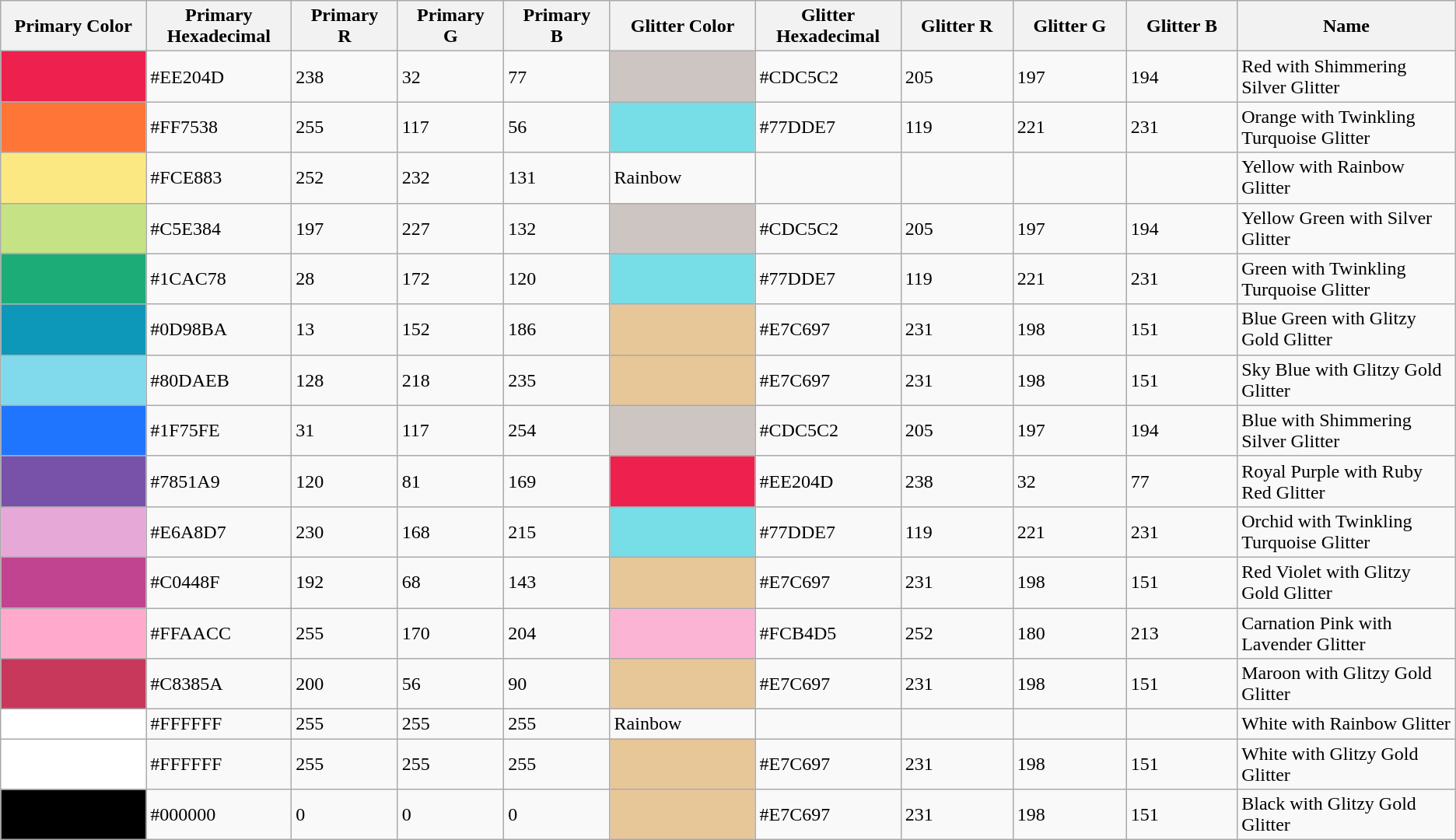<table class="wikitable sortable">
<tr>
<th width=10%>Primary Color</th>
<th width=10%>Primary Hexadecimal</th>
<th>Primary<br>R</th>
<th>Primary<br>G</th>
<th>Primary<br>B</th>
<th width="10%">Glitter Color</th>
<th width=10%>Glitter Hexadecimal</th>
<th>Glitter R</th>
<th>Glitter G</th>
<th>Glitter B</th>
<th width="15%">Name</th>
</tr>
<tr>
<td style="background:#EE204D"></td>
<td>#EE204D</td>
<td>238</td>
<td>32</td>
<td>77</td>
<td style="background:#CDC5C2"></td>
<td>#CDC5C2</td>
<td>205</td>
<td>197</td>
<td>194</td>
<td>Red with Shimmering Silver Glitter</td>
</tr>
<tr>
<td style="background:#FF7538"></td>
<td>#FF7538</td>
<td>255</td>
<td>117</td>
<td>56</td>
<td style="background:#77DDE7"></td>
<td>#77DDE7</td>
<td>119</td>
<td>221</td>
<td>231</td>
<td>Orange with Twinkling Turquoise Glitter</td>
</tr>
<tr>
<td style="background:#FCE883"></td>
<td>#FCE883</td>
<td>252</td>
<td>232</td>
<td>131</td>
<td>Rainbow</td>
<td></td>
<td></td>
<td></td>
<td></td>
<td>Yellow with Rainbow Glitter</td>
</tr>
<tr>
<td style="background:#C5E384"></td>
<td>#C5E384</td>
<td>197</td>
<td>227</td>
<td>132</td>
<td style="background:#CDC5C2"></td>
<td>#CDC5C2</td>
<td>205</td>
<td>197</td>
<td>194</td>
<td>Yellow Green with Silver Glitter</td>
</tr>
<tr>
<td style="background:#1CAC78"></td>
<td>#1CAC78</td>
<td>28</td>
<td>172</td>
<td>120</td>
<td style="background:#77DDE7"></td>
<td>#77DDE7</td>
<td>119</td>
<td>221</td>
<td>231</td>
<td>Green with Twinkling Turquoise Glitter</td>
</tr>
<tr>
<td style="background:#0D98BA"></td>
<td>#0D98BA</td>
<td>13</td>
<td>152</td>
<td>186</td>
<td style="background:#E7C697"></td>
<td>#E7C697</td>
<td>231</td>
<td>198</td>
<td>151</td>
<td>Blue Green with Glitzy Gold Glitter</td>
</tr>
<tr>
<td style="background:#80DAEB"></td>
<td>#80DAEB</td>
<td>128</td>
<td>218</td>
<td>235</td>
<td style="background:#E7C697"></td>
<td>#E7C697</td>
<td>231</td>
<td>198</td>
<td>151</td>
<td>Sky Blue with Glitzy Gold Glitter</td>
</tr>
<tr>
<td style="background:#1F75FE"></td>
<td>#1F75FE</td>
<td>31</td>
<td>117</td>
<td>254</td>
<td style="background:#CDC5C2"></td>
<td>#CDC5C2</td>
<td>205</td>
<td>197</td>
<td>194</td>
<td>Blue with Shimmering Silver Glitter</td>
</tr>
<tr>
<td style="background:#7851A9"></td>
<td>#7851A9</td>
<td>120</td>
<td>81</td>
<td>169</td>
<td style="background:#EE204D"></td>
<td>#EE204D</td>
<td>238</td>
<td>32</td>
<td>77</td>
<td>Royal Purple with Ruby Red Glitter</td>
</tr>
<tr>
<td style="background:#E6A8D7"></td>
<td>#E6A8D7</td>
<td>230</td>
<td>168</td>
<td>215</td>
<td style="background:#77DDE7"></td>
<td>#77DDE7</td>
<td>119</td>
<td>221</td>
<td>231</td>
<td>Orchid with Twinkling Turquoise Glitter</td>
</tr>
<tr>
<td style="background:#C0448F"></td>
<td>#C0448F</td>
<td>192</td>
<td>68</td>
<td>143</td>
<td style="background:#E7C697"></td>
<td>#E7C697</td>
<td>231</td>
<td>198</td>
<td>151</td>
<td>Red Violet with Glitzy Gold Glitter</td>
</tr>
<tr>
<td style="background:#FFAACC"></td>
<td>#FFAACC</td>
<td>255</td>
<td>170</td>
<td>204</td>
<td style="background:#FCB4D5"></td>
<td>#FCB4D5</td>
<td>252</td>
<td>180</td>
<td>213</td>
<td>Carnation Pink with Lavender Glitter</td>
</tr>
<tr>
<td style="background:#C8385A"></td>
<td>#C8385A</td>
<td>200</td>
<td>56</td>
<td>90</td>
<td style="background:#E7C697"></td>
<td>#E7C697</td>
<td>231</td>
<td>198</td>
<td>151</td>
<td>Maroon with Glitzy Gold Glitter</td>
</tr>
<tr>
<td style="background:#FFFFFF"></td>
<td>#FFFFFF</td>
<td>255</td>
<td>255</td>
<td>255</td>
<td>Rainbow</td>
<td></td>
<td></td>
<td></td>
<td></td>
<td>White with Rainbow Glitter</td>
</tr>
<tr>
<td style="background:#FFFFFF"></td>
<td>#FFFFFF</td>
<td>255</td>
<td>255</td>
<td>255</td>
<td style="background:#E7C697"></td>
<td>#E7C697</td>
<td>231</td>
<td>198</td>
<td>151</td>
<td>White with Glitzy Gold Glitter</td>
</tr>
<tr>
<td style="background:#000000"></td>
<td>#000000</td>
<td>0</td>
<td>0</td>
<td>0</td>
<td style="background:#E7C697"></td>
<td>#E7C697</td>
<td>231</td>
<td>198</td>
<td>151</td>
<td>Black with Glitzy Gold Glitter</td>
</tr>
</table>
